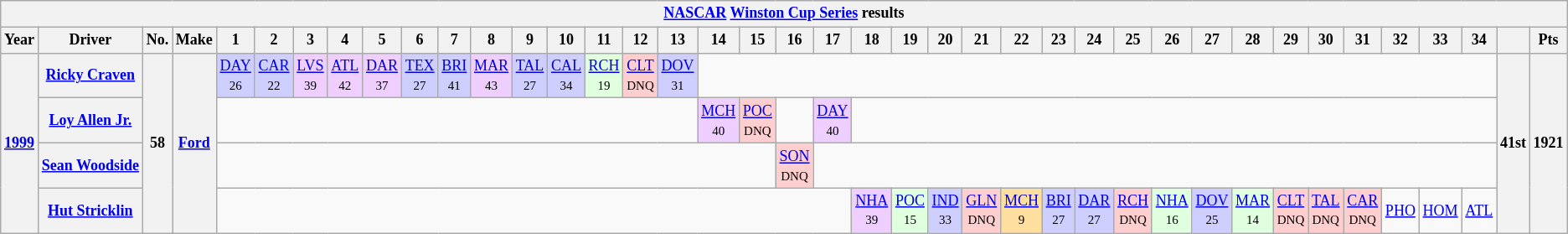<table class="wikitable" style="text-align:center; font-size:75%">
<tr>
<th colspan=45><a href='#'>NASCAR</a> <a href='#'>Winston Cup Series</a> results</th>
</tr>
<tr>
<th>Year</th>
<th>Driver</th>
<th>No.</th>
<th>Make</th>
<th>1</th>
<th>2</th>
<th>3</th>
<th>4</th>
<th>5</th>
<th>6</th>
<th>7</th>
<th>8</th>
<th>9</th>
<th>10</th>
<th>11</th>
<th>12</th>
<th>13</th>
<th>14</th>
<th>15</th>
<th>16</th>
<th>17</th>
<th>18</th>
<th>19</th>
<th>20</th>
<th>21</th>
<th>22</th>
<th>23</th>
<th>24</th>
<th>25</th>
<th>26</th>
<th>27</th>
<th>28</th>
<th>29</th>
<th>30</th>
<th>31</th>
<th>32</th>
<th>33</th>
<th>34</th>
<th></th>
<th>Pts</th>
</tr>
<tr>
<th rowspan=4><a href='#'>1999</a></th>
<th><a href='#'>Ricky Craven</a></th>
<th rowspan=4>58</th>
<th rowspan=4><a href='#'>Ford</a></th>
<td style="background:#CFCFFF;"><a href='#'>DAY</a><br><small>26</small></td>
<td style="background:#CFCFFF;"><a href='#'>CAR</a><br><small>22</small></td>
<td style="background:#EFCFFF;"><a href='#'>LVS</a><br><small>39</small></td>
<td style="background:#EFCFFF;"><a href='#'>ATL</a><br><small>42</small></td>
<td style="background:#EFCFFF;"><a href='#'>DAR</a><br><small>37</small></td>
<td style="background:#CFCFFF;"><a href='#'>TEX</a><br><small>27</small></td>
<td style="background:#CFCFFF;"><a href='#'>BRI</a><br><small>41</small></td>
<td style="background:#EFCFFF;"><a href='#'>MAR</a><br><small>43</small></td>
<td style="background:#CFCFFF;"><a href='#'>TAL</a><br><small>27</small></td>
<td style="background:#CFCFFF;"><a href='#'>CAL</a><br><small>34</small></td>
<td style="background:#DFFFDF;"><a href='#'>RCH</a><br><small>19</small></td>
<td style="background:#FFCFCF;"><a href='#'>CLT</a><br><small>DNQ</small></td>
<td style="background:#CFCFFF;"><a href='#'>DOV</a><br><small>31</small></td>
<td colspan=21></td>
<th rowspan=4>41st</th>
<th rowspan=4>1921</th>
</tr>
<tr>
<th><a href='#'>Loy Allen Jr.</a></th>
<td colspan=13></td>
<td bgcolor="EFCFFF"><a href='#'>MCH</a><br><small>40</small></td>
<td bgcolor="FFCFCF"><a href='#'>POC</a><br><small>DNQ</small></td>
<td colspan=1></td>
<td bgcolor="EFCFFF"><a href='#'>DAY</a><br><small>40</small></td>
<td colspan=17></td>
</tr>
<tr>
<th><a href='#'>Sean Woodside</a></th>
<td colspan=15></td>
<td style="background:#FFCFCF;"><a href='#'>SON</a><br><small>DNQ</small></td>
<td colspan=18></td>
</tr>
<tr>
<th><a href='#'>Hut Stricklin</a></th>
<td colspan=17></td>
<td style="background:#EFCFFF;"><a href='#'>NHA</a><br><small>39</small></td>
<td style="background:#DFFFDF;"><a href='#'>POC</a><br><small>15</small></td>
<td style="background:#CFCFFF;"><a href='#'>IND</a><br><small>33</small></td>
<td style="background:#FFCFCF;"><a href='#'>GLN</a><br><small>DNQ</small></td>
<td style="background:#FFDF9F;"><a href='#'>MCH</a><br><small>9</small></td>
<td style="background:#CFCFFF;"><a href='#'>BRI</a><br><small>27</small></td>
<td style="background:#CFCFFF;"><a href='#'>DAR</a><br><small>27</small></td>
<td style="background:#FFCFCF;"><a href='#'>RCH</a><br><small>DNQ</small></td>
<td style="background:#DFFFDF;"><a href='#'>NHA</a><br><small>16</small></td>
<td style="background:#CFCFFF;"><a href='#'>DOV</a><br><small>25</small></td>
<td style="background:#DFFFDF;"><a href='#'>MAR</a><br><small>14</small></td>
<td style="background:#FFCFCF;"><a href='#'>CLT</a><br><small>DNQ</small></td>
<td style="background:#FFCFCF;"><a href='#'>TAL</a><br><small>DNQ</small></td>
<td style="background:#FFCFCF;"><a href='#'>CAR</a><br><small>DNQ</small></td>
<td><a href='#'>PHO</a></td>
<td><a href='#'>HOM</a></td>
<td><a href='#'>ATL</a></td>
</tr>
</table>
